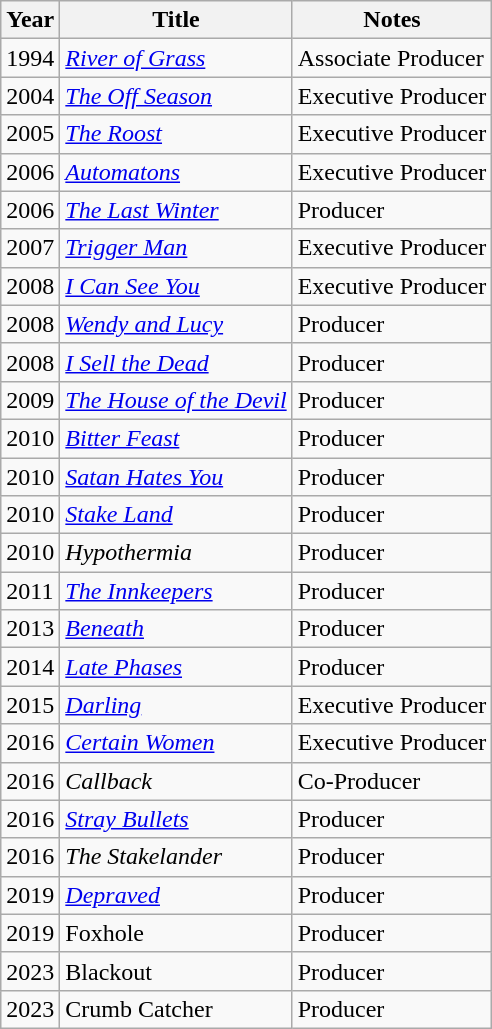<table class="wikitable sortable plainrowheaders">
<tr>
<th>Year</th>
<th>Title</th>
<th>Notes</th>
</tr>
<tr>
<td>1994</td>
<td><em><a href='#'>River of Grass</a></em></td>
<td>Associate Producer</td>
</tr>
<tr>
<td>2004</td>
<td><em><a href='#'>The Off Season</a></em></td>
<td>Executive Producer</td>
</tr>
<tr>
<td>2005</td>
<td><em><a href='#'>The Roost</a></em></td>
<td>Executive Producer</td>
</tr>
<tr>
<td>2006</td>
<td><em><a href='#'>Automatons</a></em></td>
<td>Executive Producer</td>
</tr>
<tr>
<td>2006</td>
<td><em><a href='#'>The Last Winter</a></em></td>
<td>Producer</td>
</tr>
<tr>
<td>2007</td>
<td><em><a href='#'>Trigger Man</a></em></td>
<td>Executive Producer</td>
</tr>
<tr>
<td>2008</td>
<td><em><a href='#'>I Can See You</a></em></td>
<td>Executive Producer</td>
</tr>
<tr>
<td>2008</td>
<td><em><a href='#'>Wendy and Lucy</a></em></td>
<td>Producer</td>
</tr>
<tr>
<td>2008</td>
<td><em><a href='#'>I Sell the Dead</a></em></td>
<td>Producer</td>
</tr>
<tr>
<td>2009</td>
<td><em><a href='#'>The House of the Devil</a></em></td>
<td>Producer</td>
</tr>
<tr>
<td>2010</td>
<td><em><a href='#'>Bitter Feast</a></em></td>
<td>Producer</td>
</tr>
<tr>
<td>2010</td>
<td><em><a href='#'>Satan Hates You</a></em></td>
<td>Producer</td>
</tr>
<tr>
<td>2010</td>
<td><em><a href='#'>Stake Land</a></em></td>
<td>Producer</td>
</tr>
<tr>
<td>2010</td>
<td><em>Hypothermia</em></td>
<td>Producer</td>
</tr>
<tr>
<td>2011</td>
<td><em><a href='#'>The Innkeepers</a></em></td>
<td>Producer</td>
</tr>
<tr>
<td>2013</td>
<td><em><a href='#'>Beneath</a></em></td>
<td>Producer</td>
</tr>
<tr>
<td>2014</td>
<td><em><a href='#'>Late Phases</a></em></td>
<td>Producer</td>
</tr>
<tr>
<td>2015</td>
<td><em><a href='#'>Darling</a></em></td>
<td>Executive Producer</td>
</tr>
<tr>
<td>2016</td>
<td><em><a href='#'>Certain Women</a></em></td>
<td>Executive Producer</td>
</tr>
<tr>
<td>2016</td>
<td><em>Callback</em></td>
<td>Co-Producer</td>
</tr>
<tr>
<td>2016</td>
<td><em><a href='#'>Stray Bullets</a></em></td>
<td>Producer</td>
</tr>
<tr>
<td>2016</td>
<td><em>The Stakelander</em></td>
<td>Producer</td>
</tr>
<tr>
<td>2019</td>
<td><em><a href='#'>Depraved</a></em></td>
<td>Producer</td>
</tr>
<tr>
<td>2019</td>
<td>Foxhole</td>
<td>Producer</td>
</tr>
<tr>
<td>2023</td>
<td>Blackout</td>
<td>Producer</td>
</tr>
<tr>
<td>2023</td>
<td>Crumb Catcher</td>
<td>Producer</td>
</tr>
</table>
